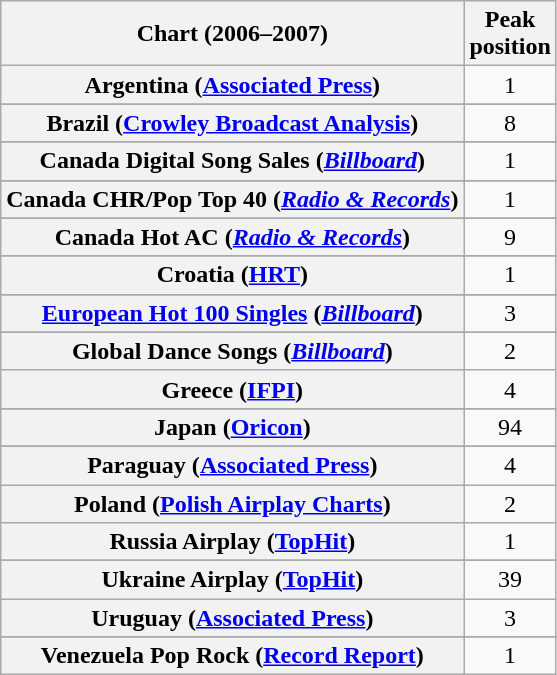<table class="wikitable sortable plainrowheaders" style="text-align:center">
<tr>
<th scope="col">Chart (2006–2007)</th>
<th scope="col">Peak<br>position</th>
</tr>
<tr>
<th scope="row">Argentina (<a href='#'>Associated Press</a>)</th>
<td>1</td>
</tr>
<tr>
</tr>
<tr>
</tr>
<tr>
</tr>
<tr>
</tr>
<tr>
<th scope="row">Brazil (<a href='#'>Crowley Broadcast Analysis</a>)</th>
<td>8</td>
</tr>
<tr>
</tr>
<tr>
<th scope="row">Canada Digital Song Sales (<em><a href='#'>Billboard</a></em>)</th>
<td>1</td>
</tr>
<tr>
</tr>
<tr>
<th scope="row">Canada CHR/Pop Top 40 (<em><a href='#'>Radio & Records</a></em>)</th>
<td>1</td>
</tr>
<tr>
</tr>
<tr>
<th scope="row">Canada Hot AC (<em><a href='#'>Radio & Records</a></em>)</th>
<td>9</td>
</tr>
<tr>
</tr>
<tr>
</tr>
<tr>
<th scope="row">Croatia (<a href='#'>HRT</a>)</th>
<td>1</td>
</tr>
<tr>
</tr>
<tr>
</tr>
<tr>
<th scope="row"><a href='#'>European Hot 100 Singles</a> (<em><a href='#'>Billboard</a></em>)</th>
<td>3</td>
</tr>
<tr>
</tr>
<tr>
</tr>
<tr>
</tr>
<tr>
<th scope="row">Global Dance Songs (<em><a href='#'>Billboard</a></em>)</th>
<td>2</td>
</tr>
<tr>
<th scope="row">Greece (<a href='#'>IFPI</a>)</th>
<td>4</td>
</tr>
<tr>
</tr>
<tr>
</tr>
<tr>
</tr>
<tr>
</tr>
<tr>
</tr>
<tr>
<th scope="row">Japan (<a href='#'>Oricon</a>)</th>
<td>94</td>
</tr>
<tr>
</tr>
<tr>
</tr>
<tr>
</tr>
<tr>
</tr>
<tr>
<th scope="row">Paraguay (<a href='#'>Associated Press</a>)</th>
<td>4</td>
</tr>
<tr>
<th scope="row">Poland (<a href='#'>Polish Airplay Charts</a>)</th>
<td>2</td>
</tr>
<tr>
<th scope="row">Russia Airplay (<a href='#'>TopHit</a>)</th>
<td>1</td>
</tr>
<tr>
</tr>
<tr>
</tr>
<tr>
</tr>
<tr>
</tr>
<tr>
</tr>
<tr>
</tr>
<tr>
<th scope="row">Ukraine Airplay (<a href='#'>TopHit</a>)</th>
<td>39</td>
</tr>
<tr>
<th scope="row">Uruguay (<a href='#'>Associated Press</a>)</th>
<td>3</td>
</tr>
<tr>
</tr>
<tr>
</tr>
<tr>
</tr>
<tr>
</tr>
<tr>
</tr>
<tr>
</tr>
<tr>
</tr>
<tr>
<th scope="row">Venezuela Pop Rock (<a href='#'>Record Report</a>)</th>
<td>1</td>
</tr>
</table>
